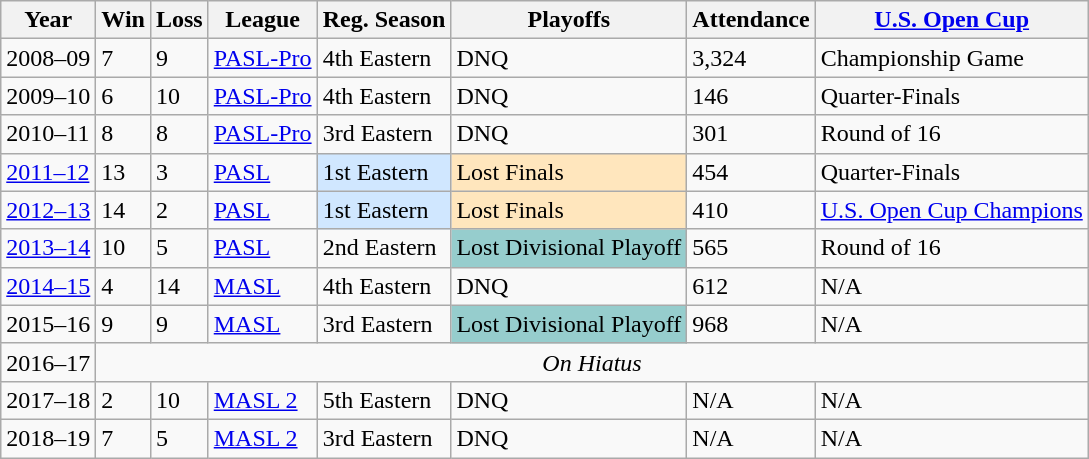<table class="wikitable">
<tr>
<th>Year</th>
<th>Win</th>
<th>Loss</th>
<th>League</th>
<th>Reg. Season</th>
<th>Playoffs</th>
<th>Attendance</th>
<th><a href='#'>U.S. Open Cup</a></th>
</tr>
<tr>
<td>2008–09</td>
<td>7</td>
<td>9</td>
<td><a href='#'>PASL-Pro</a></td>
<td>4th Eastern</td>
<td>DNQ</td>
<td>3,324</td>
<td>Championship Game</td>
</tr>
<tr>
<td>2009–10</td>
<td>6</td>
<td>10</td>
<td><a href='#'>PASL-Pro</a></td>
<td>4th Eastern</td>
<td>DNQ</td>
<td>146</td>
<td>Quarter-Finals</td>
</tr>
<tr>
<td>2010–11</td>
<td>8</td>
<td>8</td>
<td><a href='#'>PASL-Pro</a></td>
<td>3rd Eastern</td>
<td>DNQ</td>
<td>301</td>
<td>Round of 16</td>
</tr>
<tr>
<td><a href='#'>2011–12</a></td>
<td>13</td>
<td>3</td>
<td><a href='#'>PASL</a></td>
<td bgcolor="D0E7FF">1st Eastern</td>
<td bgcolor="FFE6BD">Lost Finals</td>
<td>454</td>
<td>Quarter-Finals</td>
</tr>
<tr>
<td><a href='#'>2012–13</a></td>
<td>14</td>
<td>2</td>
<td><a href='#'>PASL</a></td>
<td bgcolor="D0E7FF">1st Eastern</td>
<td bgcolor="FFE6BD">Lost Finals</td>
<td>410</td>
<td><a href='#'>U.S. Open Cup Champions</a></td>
</tr>
<tr>
<td><a href='#'>2013–14</a></td>
<td>10</td>
<td>5</td>
<td><a href='#'>PASL</a></td>
<td>2nd Eastern</td>
<td bgcolor="#96CDCD">Lost Divisional Playoff</td>
<td>565</td>
<td>Round of 16</td>
</tr>
<tr>
<td><a href='#'>2014–15</a></td>
<td>4</td>
<td>14</td>
<td><a href='#'>MASL</a></td>
<td>4th Eastern</td>
<td>DNQ</td>
<td>612</td>
<td>N/A</td>
</tr>
<tr>
<td>2015–16</td>
<td>9</td>
<td>9</td>
<td><a href='#'>MASL</a></td>
<td>3rd Eastern</td>
<td bgcolor="#96CDCD">Lost Divisional Playoff</td>
<td>968</td>
<td>N/A</td>
</tr>
<tr>
<td>2016–17</td>
<td colspan=7 align=center><em>On Hiatus</em></td>
</tr>
<tr>
<td>2017–18</td>
<td>2</td>
<td>10</td>
<td><a href='#'>MASL 2</a></td>
<td>5th Eastern</td>
<td>DNQ</td>
<td>N/A</td>
<td>N/A</td>
</tr>
<tr>
<td>2018–19</td>
<td>7</td>
<td>5</td>
<td><a href='#'>MASL 2</a></td>
<td>3rd Eastern</td>
<td>DNQ</td>
<td>N/A</td>
<td>N/A</td>
</tr>
</table>
